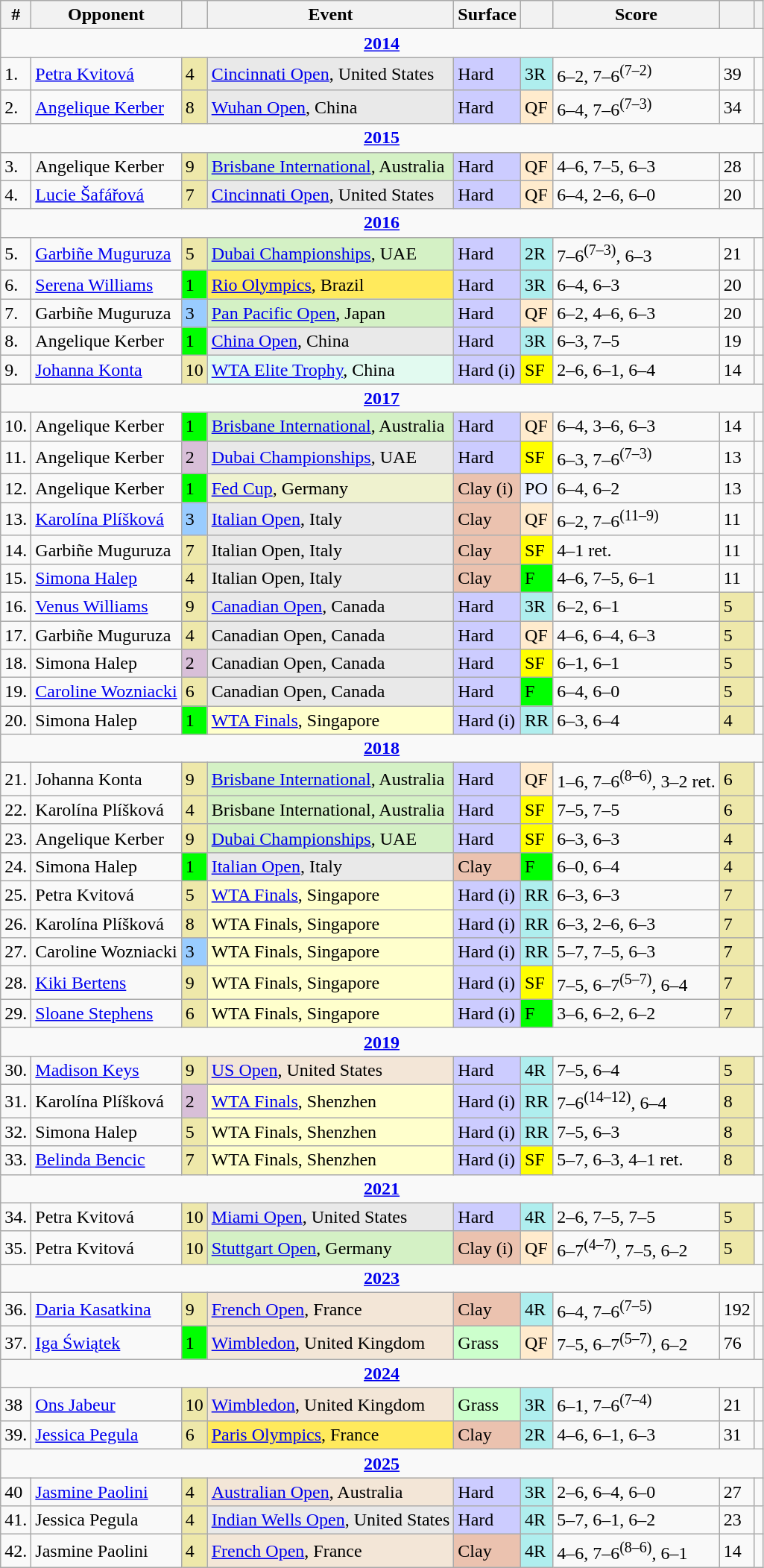<table class="wikitable sortable nowrap">
<tr>
<th class="unsortable">#</th>
<th>Opponent</th>
<th></th>
<th>Event</th>
<th>Surface</th>
<th class="unsortable"></th>
<th class="unsortable">Score</th>
<th class="unsortable"></th>
<th class="unsortable"></th>
</tr>
<tr>
<td colspan=9 style=text-align:center><strong><a href='#'>2014</a></strong></td>
</tr>
<tr>
<td>1.</td>
<td> <a href='#'>Petra Kvitová</a></td>
<td bgcolor=EEE8AA>4</td>
<td bgcolor=e9e9e9><a href='#'>Cincinnati Open</a>, United States</td>
<td bgcolor=CCCCFF>Hard</td>
<td bgcolor=afeeee>3R</td>
<td>6–2, 7–6<sup>(7–2)</sup></td>
<td>39</td>
<td></td>
</tr>
<tr>
<td>2.</td>
<td> <a href='#'>Angelique Kerber</a></td>
<td bgcolor=EEE8AA>8</td>
<td bgcolor=e9e9e9><a href='#'>Wuhan Open</a>, China</td>
<td bgcolor=CCCCFF>Hard</td>
<td bgcolor=ffebcd>QF</td>
<td>6–4, 7–6<sup>(7–3)</sup></td>
<td>34</td>
<td></td>
</tr>
<tr>
<td colspan=9 style=text-align:center><strong><a href='#'>2015</a></strong></td>
</tr>
<tr>
<td>3.</td>
<td> Angelique Kerber</td>
<td bgcolor=EEE8AA>9</td>
<td bgcolor=d4f1c5><a href='#'>Brisbane International</a>, Australia</td>
<td bgcolor=CCCCFF>Hard</td>
<td bgcolor=ffebcd>QF</td>
<td>4–6, 7–5, 6–3</td>
<td>28</td>
<td></td>
</tr>
<tr>
<td>4.</td>
<td> <a href='#'>Lucie Šafářová</a></td>
<td bgcolor=EEE8AA>7</td>
<td bgcolor=e9e9e9><a href='#'>Cincinnati Open</a>, United States</td>
<td bgcolor=CCCCFF>Hard</td>
<td bgcolor=ffebcd>QF</td>
<td>6–4, 2–6, 6–0</td>
<td>20</td>
<td></td>
</tr>
<tr>
<td colspan=9 style=text-align:center><strong><a href='#'>2016</a></strong></td>
</tr>
<tr>
<td>5.</td>
<td> <a href='#'>Garbiñe Muguruza</a></td>
<td bgcolor=EEE8AA>5</td>
<td bgcolor=d4f1c5><a href='#'>Dubai Championships</a>, UAE</td>
<td bgcolor=CCCCFF>Hard</td>
<td bgcolor=afeeee>2R</td>
<td>7–6<sup>(7–3)</sup>, 6–3</td>
<td>21</td>
<td></td>
</tr>
<tr>
<td>6.</td>
<td> <a href='#'>Serena Williams</a></td>
<td bgcolor=lime>1</td>
<td bgcolor=FFEA5C><a href='#'>Rio Olympics</a>, Brazil</td>
<td bgcolor=CCCCff>Hard</td>
<td bgcolor=afeeee>3R</td>
<td>6–4, 6–3</td>
<td>20</td>
<td></td>
</tr>
<tr>
<td>7.</td>
<td> Garbiñe Muguruza</td>
<td bgcolor=99ccff>3</td>
<td bgcolor=d4f1c5><a href='#'>Pan Pacific Open</a>, Japan</td>
<td bgcolor=CCCCff>Hard</td>
<td bgcolor=ffebcd>QF</td>
<td>6–2, 4–6, 6–3</td>
<td>20</td>
<td></td>
</tr>
<tr>
<td>8.</td>
<td> Angelique Kerber</td>
<td bgcolor=lime>1</td>
<td bgcolor=e9e9e9><a href='#'>China Open</a>, China</td>
<td bgcolor=CCCCFF>Hard</td>
<td bgcolor=afeeee>3R</td>
<td>6–3, 7–5</td>
<td>19</td>
<td></td>
</tr>
<tr>
<td>9.</td>
<td> <a href='#'>Johanna Konta</a></td>
<td bgcolor=EEE8AA>10</td>
<td bgcolor=E2FAF><a href='#'>WTA Elite Trophy</a>, China</td>
<td bgcolor=CCCCFF>Hard (i)</td>
<td bgcolor=yellow>SF</td>
<td>2–6, 6–1, 6–4</td>
<td>14</td>
<td></td>
</tr>
<tr>
<td colspan=9 style=text-align:center><strong><a href='#'>2017</a></strong></td>
</tr>
<tr>
<td>10.</td>
<td> Angelique Kerber</td>
<td bgcolor=lime>1</td>
<td bgcolor=d4f1c5><a href='#'>Brisbane International</a>, Australia</td>
<td bgcolor=CCCCFF>Hard</td>
<td bgcolor=ffebcd>QF</td>
<td>6–4, 3–6, 6–3</td>
<td>14</td>
<td></td>
</tr>
<tr>
<td>11.</td>
<td> Angelique Kerber</td>
<td bgcolor=thistle>2</td>
<td bgcolor=e9e9e9><a href='#'>Dubai Championships</a>, UAE</td>
<td bgcolor=CCCCFF>Hard</td>
<td bgcolor=yellow>SF</td>
<td>6–3, 7–6<sup>(7–3)</sup></td>
<td>13</td>
<td></td>
</tr>
<tr>
<td>12.</td>
<td> Angelique Kerber</td>
<td bgcolor=lime>1</td>
<td bgcolor=eff2cf><a href='#'>Fed Cup</a>, Germany</td>
<td bgcolor=EBC2AF>Clay (i)</td>
<td bgcolor=ecf2ff>PO</td>
<td>6–4, 6–2</td>
<td>13</td>
<td></td>
</tr>
<tr>
<td>13.</td>
<td> <a href='#'>Karolína Plíšková</a></td>
<td bgcolor=99ccff>3</td>
<td bgcolor=e9e9e9><a href='#'>Italian Open</a>, Italy</td>
<td bgcolor=EBC2AF>Clay</td>
<td bgcolor=ffebcd>QF</td>
<td>6–2, 7–6<sup>(11–9)</sup></td>
<td>11</td>
<td></td>
</tr>
<tr>
<td>14.</td>
<td> Garbiñe Muguruza</td>
<td bgcolor=eee8aa>7</td>
<td bgcolor=e9e9e9>Italian Open, Italy</td>
<td bgcolor=EBC2AF>Clay</td>
<td bgcolor=yellow>SF</td>
<td>4–1 ret.</td>
<td>11</td>
<td></td>
</tr>
<tr>
<td>15.</td>
<td> <a href='#'>Simona Halep</a></td>
<td bgcolor=eee8aa>4</td>
<td bgcolor=e9e9e9>Italian Open, Italy</td>
<td bgcolor=EBC2AF>Clay</td>
<td bgcolor=lime>F</td>
<td>4–6, 7–5, 6–1</td>
<td>11</td>
<td></td>
</tr>
<tr>
<td>16.</td>
<td> <a href='#'>Venus Williams</a></td>
<td bgcolor=eee8aa>9</td>
<td bgcolor=e9e9e9><a href='#'>Canadian Open</a>, Canada</td>
<td bgcolor=CCCCFF>Hard</td>
<td bgcolor=AFEEEE>3R</td>
<td>6–2, 6–1</td>
<td bgcolor=EEE8AA>5</td>
<td></td>
</tr>
<tr>
<td>17.</td>
<td> Garbiñe Muguruza</td>
<td bgcolor=eee8aa>4</td>
<td bgcolor=e9e9e9>Canadian Open, Canada</td>
<td bgcolor=CCCCFF>Hard</td>
<td bgcolor=ffebcd>QF</td>
<td>4–6, 6–4, 6–3</td>
<td bgcolor=EEE8AA>5</td>
<td></td>
</tr>
<tr>
<td>18.</td>
<td> Simona Halep</td>
<td bgcolor=thistle>2</td>
<td bgcolor=e9e9e9>Canadian Open, Canada</td>
<td bgcolor=CCCCFF>Hard</td>
<td bgcolor=yellow>SF</td>
<td>6–1, 6–1</td>
<td bgcolor=EEE8AA>5</td>
<td></td>
</tr>
<tr>
<td>19.</td>
<td> <a href='#'>Caroline Wozniacki</a></td>
<td bgcolor=EEE8AA>6</td>
<td bgcolor=e9e9e9>Canadian Open, Canada</td>
<td bgcolor=CCCCFF>Hard</td>
<td bgcolor=lime>F</td>
<td>6–4, 6–0</td>
<td bgcolor=EEE8AA>5</td>
<td></td>
</tr>
<tr>
<td>20.</td>
<td> Simona Halep</td>
<td bgcolor=lime>1</td>
<td bgcolor=ffffcc><a href='#'>WTA Finals</a>, Singapore</td>
<td bgcolor=CCCCFF>Hard (i)</td>
<td bgcolor=afeeee>RR</td>
<td>6–3, 6–4</td>
<td bgcolor=EEE8AA>4</td>
<td></td>
</tr>
<tr>
<td colspan=9 style=text-align:center><strong><a href='#'>2018</a></strong></td>
</tr>
<tr>
<td>21.</td>
<td> Johanna Konta</td>
<td bgcolor=EEE8AA>9</td>
<td bgcolor=d4f1c5><a href='#'>Brisbane International</a>, Australia</td>
<td bgcolor=CCCCFF>Hard</td>
<td bgcolor=ffebcd>QF</td>
<td>1–6, 7–6<sup>(8–6)</sup>, 3–2 ret.</td>
<td bgcolor=EEE8AA>6</td>
<td></td>
</tr>
<tr>
<td>22.</td>
<td> Karolína Plíšková</td>
<td bgcolor=EEE8AA>4</td>
<td bgcolor=d4f1c5>Brisbane International, Australia</td>
<td bgcolor=CCCCFF>Hard</td>
<td bgcolor=yellow>SF</td>
<td>7–5, 7–5</td>
<td bgcolor=EEE8AA>6</td>
<td></td>
</tr>
<tr>
<td>23.</td>
<td> Angelique Kerber</td>
<td bgcolor=EEE8AA>9</td>
<td bgcolor=d4f1c5><a href='#'>Dubai Championships</a>, UAE</td>
<td bgcolor=CCCCFF>Hard</td>
<td bgcolor=yellow>SF</td>
<td>6–3, 6–3</td>
<td bgcolor=EEE8AA>4</td>
<td></td>
</tr>
<tr>
<td>24.</td>
<td> Simona Halep</td>
<td bgcolor=lime>1</td>
<td bgcolor=e9e9e9><a href='#'>Italian Open</a>, Italy</td>
<td bgcolor=EBC2AF>Clay</td>
<td bgcolor=lime>F</td>
<td>6–0, 6–4</td>
<td bgcolor=EEE8AA>4</td>
<td></td>
</tr>
<tr>
<td>25.</td>
<td> Petra Kvitová</td>
<td bgcolor=EEE8AA>5</td>
<td bgcolor=ffffcc><a href='#'>WTA Finals</a>, Singapore</td>
<td bgcolor=CCCCFF>Hard (i)</td>
<td bgcolor=afeeee>RR</td>
<td>6–3, 6–3</td>
<td bgcolor=EEE8AA>7</td>
<td></td>
</tr>
<tr>
<td>26.</td>
<td> Karolína Plíšková</td>
<td bgcolor=EEE8AA>8</td>
<td bgcolor=ffffcc>WTA Finals, Singapore</td>
<td bgcolor=CCCCFF>Hard (i)</td>
<td bgcolor=afeeee>RR</td>
<td>6–3, 2–6, 6–3</td>
<td bgcolor=EEE8AA>7</td>
<td></td>
</tr>
<tr>
<td>27.</td>
<td> Caroline Wozniacki</td>
<td bgcolor=99ccff>3</td>
<td bgcolor=ffffcc>WTA Finals, Singapore</td>
<td bgcolor=CCCCFF>Hard (i)</td>
<td bgcolor=afeeee>RR</td>
<td>5–7, 7–5, 6–3</td>
<td bgcolor=EEE8AA>7</td>
<td></td>
</tr>
<tr>
<td>28.</td>
<td> <a href='#'>Kiki Bertens</a></td>
<td bgcolor=EEE8AA>9</td>
<td bgcolor=ffffcc>WTA Finals, Singapore</td>
<td bgcolor=CCCCFF>Hard (i)</td>
<td bgcolor=yellow>SF</td>
<td>7–5, 6–7<sup>(5–7)</sup>, 6–4</td>
<td bgcolor=EEE8AA>7</td>
<td></td>
</tr>
<tr>
<td>29.</td>
<td> <a href='#'>Sloane Stephens</a></td>
<td bgcolor=EEE8AA>6</td>
<td bgcolor=ffffcc>WTA Finals, Singapore</td>
<td bgcolor=CCCCFF>Hard (i)</td>
<td bgcolor=lime>F</td>
<td>3–6, 6–2, 6–2</td>
<td bgcolor=EEE8AA>7</td>
<td></td>
</tr>
<tr>
<td colspan=9 style=text-align:center><strong><a href='#'>2019</a></strong></td>
</tr>
<tr>
<td>30.</td>
<td> <a href='#'>Madison Keys</a></td>
<td bgcolor=eee8aa>9</td>
<td bgcolor=f3e6d7><a href='#'>US Open</a>, United States</td>
<td bgcolor=ccccff>Hard</td>
<td bgcolor=afeeee>4R</td>
<td>7–5, 6–4</td>
<td bgcolor=eee8aa>5</td>
<td></td>
</tr>
<tr>
<td>31.</td>
<td> Karolína Plíšková</td>
<td bgcolor=thistle>2</td>
<td bgcolor=ffffcc><a href='#'>WTA Finals</a>, Shenzhen</td>
<td bgcolor=ccccff>Hard (i)</td>
<td bgcolor=afeeee>RR</td>
<td>7–6<sup>(14–12)</sup>, 6–4</td>
<td bgcolor=eee8aa>8</td>
<td></td>
</tr>
<tr>
<td>32.</td>
<td> Simona Halep</td>
<td bgcolor=eee8aa>5</td>
<td bgcolor=ffffcc>WTA Finals, Shenzhen</td>
<td bgcolor=ccccff>Hard (i)</td>
<td bgcolor=afeeee>RR</td>
<td>7–5, 6–3</td>
<td bgcolor=eee8aa>8</td>
<td></td>
</tr>
<tr>
<td>33.</td>
<td> <a href='#'>Belinda Bencic</a></td>
<td bgcolor=eee8aa>7</td>
<td bgcolor=ffffcc>WTA Finals, Shenzhen</td>
<td bgcolor=ccccff>Hard (i)</td>
<td bgcolor=yellow>SF</td>
<td>5–7, 6–3, 4–1 ret.</td>
<td bgcolor=eee8aa>8</td>
<td></td>
</tr>
<tr>
<td colspan=9 style=text-align:center><strong><a href='#'>2021</a></strong></td>
</tr>
<tr>
<td>34.</td>
<td> Petra Kvitová</td>
<td bgcolor=eee8aa>10</td>
<td bgcolor=e9e9e9><a href='#'>Miami Open</a>, United States</td>
<td bgcolor=ccccff>Hard</td>
<td bgcolor=afeeee>4R</td>
<td>2–6, 7–5, 7–5</td>
<td bgcolor=eee8aa>5</td>
<td></td>
</tr>
<tr>
<td>35.</td>
<td> Petra Kvitová</td>
<td bgcolor=eee8aa>10</td>
<td bgcolor=d4f1c5><a href='#'>Stuttgart Open</a>, Germany</td>
<td bgcolor=ebc2af>Clay (i)</td>
<td bgcolor=ffebcd>QF</td>
<td>6–7<sup>(4–7)</sup>, 7–5, 6–2</td>
<td bgcolor=eee8aa>5</td>
<td></td>
</tr>
<tr>
<td colspan=9 style=text-align:center><strong><a href='#'>2023</a></strong></td>
</tr>
<tr>
<td>36.</td>
<td> <a href='#'>Daria Kasatkina</a></td>
<td bgcolor=eee8aa>9</td>
<td bgcolor=f3e6d7><a href='#'>French Open</a>, France</td>
<td bgcolor=ebc2af>Clay</td>
<td bgcolor=afeeee>4R</td>
<td>6–4, 7–6<sup>(7–5)</sup></td>
<td>192</td>
<td></td>
</tr>
<tr>
<td>37.</td>
<td> <a href='#'>Iga Świątek</a></td>
<td bgcolor=lime>1</td>
<td bgcolor=f3e6d7><a href='#'>Wimbledon</a>, United Kingdom</td>
<td bgcolor=ccffcc>Grass</td>
<td bgcolor=ffebcd>QF</td>
<td>7–5, 6–7<sup>(5–7)</sup>, 6–2</td>
<td>76</td>
<td></td>
</tr>
<tr>
<td colspan=9 style=text-align:center><strong><a href='#'>2024</a></strong></td>
</tr>
<tr>
<td>38</td>
<td> <a href='#'>Ons Jabeur</a></td>
<td bgcolor=eee8aa>10</td>
<td bgcolor=f3e6d7><a href='#'>Wimbledon</a>, United Kingdom</td>
<td bgcolor=ccffcc>Grass</td>
<td bgcolor=afeeee>3R</td>
<td>6–1, 7–6<sup>(7–4)</sup></td>
<td>21</td>
<td></td>
</tr>
<tr>
<td>39.</td>
<td> <a href='#'>Jessica Pegula</a></td>
<td bgcolor=EEE8AA>6</td>
<td bgcolor=FFEA5C><a href='#'>Paris Olympics</a>, France</td>
<td bgcolor=EBC2AF>Clay</td>
<td bgcolor=afeeee>2R</td>
<td>4–6, 6–1, 6–3</td>
<td>31</td>
<td></td>
</tr>
<tr>
<td colspan=9 style=text-align:center><strong><a href='#'>2025</a></strong></td>
</tr>
<tr>
<td>40</td>
<td> <a href='#'>Jasmine Paolini</a></td>
<td bgcolor=eee8aa>4</td>
<td bgcolor=f3e6d7><a href='#'>Australian Open</a>, Australia</td>
<td bgcolor=CCCCFF>Hard</td>
<td bgcolor=afeeee>3R</td>
<td>2–6, 6–4, 6–0</td>
<td>27</td>
<td></td>
</tr>
<tr>
<td>41.</td>
<td> Jessica Pegula</td>
<td bgcolor=eee8AA>4</td>
<td bgcolor=e9e9e9><a href='#'>Indian Wells Open</a>, United States</td>
<td bgcolor=ccccff>Hard</td>
<td bgcolor=afeeee>4R</td>
<td>5–7, 6–1, 6–2</td>
<td>23</td>
<td></td>
</tr>
<tr>
<td>42.</td>
<td> Jasmine Paolini</td>
<td bgcolor=eee8aa>4</td>
<td bgcolor=f3e6d7><a href='#'>French Open</a>, France</td>
<td bgcolor=ebc2af>Clay</td>
<td bgcolor=afeeee>4R</td>
<td>4–6, 7–6<sup>(8–6)</sup>, 6–1</td>
<td>14</td>
<td></td>
</tr>
</table>
